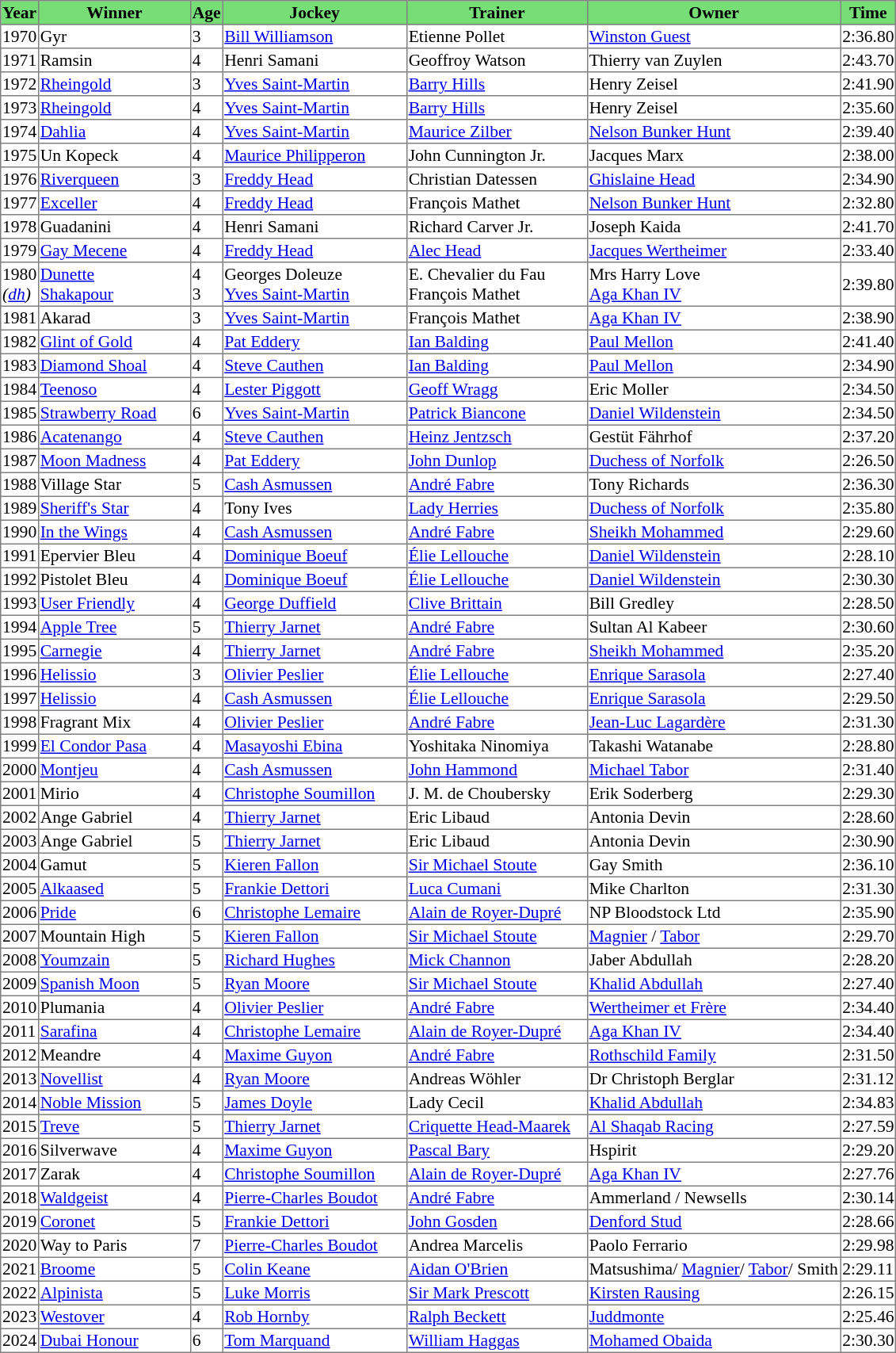<table class = "sortable" | border="1" style="border-collapse: collapse; font-size:90%">
<tr bgcolor="#77dd77" align="center">
<th>Year</th>
<th>Winner</th>
<th>Age</th>
<th>Jockey</th>
<th>Trainer</th>
<th>Owner</th>
<th>Time</th>
</tr>
<tr>
<td>1970</td>
<td width=125px>Gyr</td>
<td>3</td>
<td width=152px><a href='#'>Bill Williamson</a></td>
<td width=149px>Etienne Pollet</td>
<td width=210px><a href='#'>Winston Guest</a></td>
<td>2:36.80</td>
</tr>
<tr>
<td>1971</td>
<td>Ramsin</td>
<td>4</td>
<td>Henri Samani</td>
<td>Geoffroy Watson</td>
<td>Thierry van Zuylen</td>
<td>2:43.70</td>
</tr>
<tr>
<td>1972</td>
<td><a href='#'>Rheingold</a></td>
<td>3</td>
<td><a href='#'>Yves Saint-Martin</a></td>
<td><a href='#'>Barry Hills</a></td>
<td>Henry Zeisel</td>
<td>2:41.90</td>
</tr>
<tr>
<td>1973</td>
<td><a href='#'>Rheingold</a></td>
<td>4</td>
<td><a href='#'>Yves Saint-Martin</a></td>
<td><a href='#'>Barry Hills</a></td>
<td>Henry Zeisel</td>
<td>2:35.60</td>
</tr>
<tr>
<td>1974</td>
<td><a href='#'>Dahlia</a></td>
<td>4</td>
<td><a href='#'>Yves Saint-Martin</a></td>
<td><a href='#'>Maurice Zilber</a></td>
<td><a href='#'>Nelson Bunker Hunt</a></td>
<td>2:39.40</td>
</tr>
<tr>
<td>1975</td>
<td>Un Kopeck</td>
<td>4</td>
<td><a href='#'>Maurice Philipperon</a></td>
<td>John Cunnington Jr.</td>
<td>Jacques Marx</td>
<td>2:38.00</td>
</tr>
<tr>
<td>1976</td>
<td><a href='#'>Riverqueen</a></td>
<td>3</td>
<td><a href='#'>Freddy Head</a></td>
<td>Christian Datessen</td>
<td><a href='#'>Ghislaine Head</a></td>
<td>2:34.90</td>
</tr>
<tr>
<td>1977</td>
<td><a href='#'>Exceller</a></td>
<td>4</td>
<td><a href='#'>Freddy Head</a></td>
<td>François Mathet</td>
<td><a href='#'>Nelson Bunker Hunt</a></td>
<td>2:32.80</td>
</tr>
<tr>
<td>1978</td>
<td>Guadanini</td>
<td>4</td>
<td>Henri Samani</td>
<td>Richard Carver Jr.</td>
<td>Joseph Kaida</td>
<td>2:41.70</td>
</tr>
<tr>
<td>1979</td>
<td><a href='#'>Gay Mecene</a></td>
<td>4</td>
<td><a href='#'>Freddy Head</a></td>
<td><a href='#'>Alec Head</a></td>
<td><a href='#'>Jacques Wertheimer</a></td>
<td>2:33.40</td>
</tr>
<tr>
<td>1980<br><em>(<a href='#'>dh</a>)</em></td>
<td><a href='#'>Dunette</a><br><a href='#'>Shakapour</a></td>
<td>4<br>3</td>
<td>Georges Doleuze<br><a href='#'>Yves Saint-Martin</a></td>
<td>E. Chevalier du Fau <br>François Mathet</td>
<td>Mrs Harry Love<br><a href='#'>Aga Khan IV</a></td>
<td>2:39.80</td>
</tr>
<tr>
<td>1981</td>
<td>Akarad</td>
<td>3</td>
<td><a href='#'>Yves Saint-Martin</a></td>
<td>François Mathet</td>
<td><a href='#'>Aga Khan IV</a></td>
<td>2:38.90</td>
</tr>
<tr>
<td>1982</td>
<td><a href='#'>Glint of Gold</a></td>
<td>4</td>
<td><a href='#'>Pat Eddery</a></td>
<td><a href='#'>Ian Balding</a></td>
<td><a href='#'>Paul Mellon</a></td>
<td>2:41.40</td>
</tr>
<tr>
<td>1983</td>
<td><a href='#'>Diamond Shoal</a></td>
<td>4</td>
<td><a href='#'>Steve Cauthen</a></td>
<td><a href='#'>Ian Balding</a></td>
<td><a href='#'>Paul Mellon</a></td>
<td>2:34.90</td>
</tr>
<tr>
<td>1984</td>
<td><a href='#'>Teenoso</a></td>
<td>4</td>
<td><a href='#'>Lester Piggott</a></td>
<td><a href='#'>Geoff Wragg</a></td>
<td>Eric Moller</td>
<td>2:34.50</td>
</tr>
<tr>
<td>1985</td>
<td><a href='#'>Strawberry Road</a></td>
<td>6</td>
<td><a href='#'>Yves Saint-Martin</a></td>
<td><a href='#'>Patrick Biancone</a></td>
<td><a href='#'>Daniel Wildenstein</a></td>
<td>2:34.50</td>
</tr>
<tr>
<td>1986</td>
<td><a href='#'>Acatenango</a></td>
<td>4</td>
<td><a href='#'>Steve Cauthen</a></td>
<td><a href='#'>Heinz Jentzsch</a></td>
<td>Gestüt Fährhof</td>
<td>2:37.20</td>
</tr>
<tr>
<td>1987</td>
<td><a href='#'>Moon Madness</a></td>
<td>4</td>
<td><a href='#'>Pat Eddery</a></td>
<td><a href='#'>John Dunlop</a></td>
<td><a href='#'>Duchess of Norfolk</a></td>
<td>2:26.50</td>
</tr>
<tr>
<td>1988</td>
<td>Village Star</td>
<td>5</td>
<td><a href='#'>Cash Asmussen</a></td>
<td><a href='#'>André Fabre</a></td>
<td>Tony Richards</td>
<td>2:36.30</td>
</tr>
<tr>
<td>1989</td>
<td><a href='#'>Sheriff's Star</a></td>
<td>4</td>
<td>Tony Ives</td>
<td><a href='#'>Lady Herries</a></td>
<td><a href='#'>Duchess of Norfolk</a></td>
<td>2:35.80</td>
</tr>
<tr>
<td>1990</td>
<td><a href='#'>In the Wings</a></td>
<td>4</td>
<td><a href='#'>Cash Asmussen</a></td>
<td><a href='#'>André Fabre</a></td>
<td><a href='#'>Sheikh Mohammed</a></td>
<td>2:29.60</td>
</tr>
<tr>
<td>1991</td>
<td>Epervier Bleu</td>
<td>4</td>
<td><a href='#'>Dominique Boeuf</a></td>
<td><a href='#'>Élie Lellouche</a></td>
<td><a href='#'>Daniel Wildenstein</a></td>
<td>2:28.10</td>
</tr>
<tr>
<td>1992</td>
<td>Pistolet Bleu</td>
<td>4</td>
<td><a href='#'>Dominique Boeuf</a></td>
<td><a href='#'>Élie Lellouche</a></td>
<td><a href='#'>Daniel Wildenstein</a></td>
<td>2:30.30</td>
</tr>
<tr>
<td>1993</td>
<td><a href='#'>User Friendly</a></td>
<td>4</td>
<td><a href='#'>George Duffield</a></td>
<td><a href='#'>Clive Brittain</a></td>
<td>Bill Gredley</td>
<td>2:28.50</td>
</tr>
<tr>
<td>1994</td>
<td><a href='#'>Apple Tree</a></td>
<td>5</td>
<td><a href='#'>Thierry Jarnet</a></td>
<td><a href='#'>André Fabre</a></td>
<td>Sultan Al Kabeer</td>
<td>2:30.60</td>
</tr>
<tr>
<td>1995</td>
<td><a href='#'>Carnegie</a></td>
<td>4</td>
<td><a href='#'>Thierry Jarnet</a></td>
<td><a href='#'>André Fabre</a></td>
<td><a href='#'>Sheikh Mohammed</a></td>
<td>2:35.20</td>
</tr>
<tr>
<td>1996</td>
<td><a href='#'>Helissio</a></td>
<td>3</td>
<td><a href='#'>Olivier Peslier</a></td>
<td><a href='#'>Élie Lellouche</a></td>
<td><a href='#'>Enrique Sarasola</a></td>
<td>2:27.40</td>
</tr>
<tr>
<td>1997</td>
<td><a href='#'>Helissio</a></td>
<td>4</td>
<td><a href='#'>Cash Asmussen</a></td>
<td><a href='#'>Élie Lellouche</a></td>
<td><a href='#'>Enrique Sarasola</a></td>
<td>2:29.50</td>
</tr>
<tr>
<td>1998</td>
<td>Fragrant Mix</td>
<td>4</td>
<td><a href='#'>Olivier Peslier</a></td>
<td><a href='#'>André Fabre</a></td>
<td><a href='#'>Jean-Luc Lagardère</a></td>
<td>2:31.30</td>
</tr>
<tr>
<td>1999</td>
<td><a href='#'>El Condor Pasa</a></td>
<td>4</td>
<td><a href='#'>Masayoshi Ebina</a></td>
<td>Yoshitaka Ninomiya</td>
<td>Takashi Watanabe</td>
<td>2:28.80</td>
</tr>
<tr>
<td>2000</td>
<td><a href='#'>Montjeu</a></td>
<td>4</td>
<td><a href='#'>Cash Asmussen</a></td>
<td><a href='#'>John Hammond</a></td>
<td><a href='#'>Michael Tabor</a></td>
<td>2:31.40</td>
</tr>
<tr>
<td>2001</td>
<td>Mirio</td>
<td>4</td>
<td><a href='#'>Christophe Soumillon</a></td>
<td>J. M. de Choubersky </td>
<td>Erik Soderberg</td>
<td>2:29.30</td>
</tr>
<tr>
<td>2002</td>
<td>Ange Gabriel</td>
<td>4</td>
<td><a href='#'>Thierry Jarnet</a></td>
<td>Eric Libaud</td>
<td>Antonia Devin</td>
<td>2:28.60</td>
</tr>
<tr>
<td>2003</td>
<td>Ange Gabriel</td>
<td>5</td>
<td><a href='#'>Thierry Jarnet</a></td>
<td>Eric Libaud</td>
<td>Antonia Devin</td>
<td>2:30.90</td>
</tr>
<tr>
<td>2004</td>
<td>Gamut</td>
<td>5</td>
<td><a href='#'>Kieren Fallon</a></td>
<td><a href='#'>Sir Michael Stoute</a></td>
<td>Gay Smith</td>
<td>2:36.10</td>
</tr>
<tr>
<td>2005</td>
<td><a href='#'>Alkaased</a></td>
<td>5</td>
<td><a href='#'>Frankie Dettori</a></td>
<td><a href='#'>Luca Cumani</a></td>
<td>Mike Charlton</td>
<td>2:31.30</td>
</tr>
<tr>
<td>2006</td>
<td><a href='#'>Pride</a></td>
<td>6</td>
<td><a href='#'>Christophe Lemaire</a></td>
<td><a href='#'>Alain de Royer-Dupré</a></td>
<td>NP Bloodstock Ltd</td>
<td>2:35.90</td>
</tr>
<tr>
<td>2007</td>
<td>Mountain High</td>
<td>5</td>
<td><a href='#'>Kieren Fallon</a></td>
<td><a href='#'>Sir Michael Stoute</a></td>
<td><a href='#'>Magnier</a> / <a href='#'>Tabor</a></td>
<td>2:29.70</td>
</tr>
<tr>
<td>2008</td>
<td><a href='#'>Youmzain</a></td>
<td>5</td>
<td><a href='#'>Richard Hughes</a></td>
<td><a href='#'>Mick Channon</a></td>
<td>Jaber Abdullah</td>
<td>2:28.20</td>
</tr>
<tr>
<td>2009</td>
<td><a href='#'>Spanish Moon</a></td>
<td>5</td>
<td><a href='#'>Ryan Moore</a></td>
<td><a href='#'>Sir Michael Stoute</a></td>
<td><a href='#'>Khalid Abdullah</a></td>
<td>2:27.40</td>
</tr>
<tr>
<td>2010</td>
<td>Plumania</td>
<td>4</td>
<td><a href='#'>Olivier Peslier</a></td>
<td><a href='#'>André Fabre</a></td>
<td><a href='#'>Wertheimer et Frère</a></td>
<td>2:34.40</td>
</tr>
<tr>
<td>2011</td>
<td><a href='#'>Sarafina</a></td>
<td>4</td>
<td><a href='#'>Christophe Lemaire</a></td>
<td><a href='#'>Alain de Royer-Dupré</a></td>
<td><a href='#'>Aga Khan IV</a></td>
<td>2:34.40</td>
</tr>
<tr>
<td>2012</td>
<td>Meandre</td>
<td>4</td>
<td><a href='#'>Maxime Guyon</a></td>
<td><a href='#'>André Fabre</a></td>
<td><a href='#'>Rothschild Family</a></td>
<td>2:31.50</td>
</tr>
<tr>
<td>2013</td>
<td><a href='#'>Novellist</a></td>
<td>4</td>
<td><a href='#'>Ryan Moore</a></td>
<td>Andreas Wöhler</td>
<td>Dr Christoph Berglar</td>
<td>2:31.12</td>
</tr>
<tr>
<td>2014</td>
<td><a href='#'>Noble Mission</a> </td>
<td>5</td>
<td><a href='#'>James Doyle</a></td>
<td>Lady Cecil</td>
<td><a href='#'>Khalid Abdullah</a></td>
<td>2:34.83</td>
</tr>
<tr>
<td>2015</td>
<td><a href='#'>Treve</a></td>
<td>5</td>
<td><a href='#'>Thierry Jarnet</a></td>
<td><a href='#'>Criquette Head-Maarek</a></td>
<td><a href='#'>Al Shaqab Racing</a></td>
<td>2:27.59</td>
</tr>
<tr>
<td>2016</td>
<td>Silverwave</td>
<td>4</td>
<td><a href='#'>Maxime Guyon</a></td>
<td><a href='#'>Pascal Bary</a></td>
<td>Hspirit</td>
<td>2:29.20</td>
</tr>
<tr>
<td>2017</td>
<td>Zarak</td>
<td>4</td>
<td><a href='#'>Christophe Soumillon</a></td>
<td><a href='#'>Alain de Royer-Dupré</a></td>
<td><a href='#'>Aga Khan IV</a></td>
<td>2:27.76</td>
</tr>
<tr>
<td>2018</td>
<td><a href='#'>Waldgeist</a></td>
<td>4</td>
<td><a href='#'>Pierre-Charles Boudot</a></td>
<td><a href='#'>André Fabre</a></td>
<td>Ammerland / Newsells </td>
<td>2:30.14</td>
</tr>
<tr>
<td>2019</td>
<td><a href='#'>Coronet</a></td>
<td>5</td>
<td><a href='#'>Frankie Dettori</a></td>
<td><a href='#'>John Gosden</a></td>
<td><a href='#'>Denford Stud</a></td>
<td>2:28.66</td>
</tr>
<tr>
<td>2020</td>
<td>Way to Paris</td>
<td>7</td>
<td><a href='#'>Pierre-Charles Boudot</a></td>
<td>Andrea Marcelis</td>
<td>Paolo Ferrario</td>
<td>2:29.98</td>
</tr>
<tr>
<td>2021</td>
<td><a href='#'>Broome</a></td>
<td>5</td>
<td><a href='#'>Colin Keane</a></td>
<td><a href='#'>Aidan O'Brien</a></td>
<td>Matsushima/ <a href='#'>Magnier</a>/ <a href='#'>Tabor</a>/ Smith </td>
<td>2:29.11</td>
</tr>
<tr>
<td>2022</td>
<td><a href='#'>Alpinista</a></td>
<td>5</td>
<td><a href='#'>Luke Morris</a></td>
<td><a href='#'>Sir Mark Prescott</a></td>
<td><a href='#'>Kirsten Rausing</a></td>
<td>2:26.15</td>
</tr>
<tr>
<td>2023</td>
<td><a href='#'>Westover</a></td>
<td>4</td>
<td><a href='#'>Rob Hornby</a></td>
<td><a href='#'>Ralph Beckett</a></td>
<td><a href='#'>Juddmonte</a></td>
<td>2:25.46</td>
</tr>
<tr>
<td>2024</td>
<td><a href='#'>Dubai Honour</a></td>
<td>6</td>
<td><a href='#'>Tom Marquand</a></td>
<td><a href='#'>William Haggas</a></td>
<td><a href='#'>Mohamed Obaida</a></td>
<td>2:30.30</td>
</tr>
</table>
